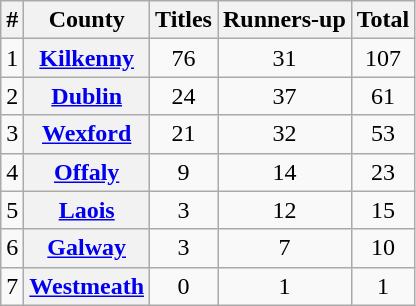<table class="wikitable plainrowheaders sortable">
<tr>
<th>#</th>
<th scope="col">County</th>
<th>Titles</th>
<th scope="col">Runners-up</th>
<th>Total</th>
</tr>
<tr>
<td align="center">1</td>
<th scope="row"> <a href='#'>Kilkenny</a></th>
<td align="center">76</td>
<td align="center">31</td>
<td align="center">107</td>
</tr>
<tr>
<td align="center">2</td>
<th scope="row"> <a href='#'>Dublin</a></th>
<td align="center">24</td>
<td align="center">37</td>
<td align="center">61</td>
</tr>
<tr>
<td align="center">3</td>
<th scope="row"> <a href='#'>Wexford</a></th>
<td align="center">21</td>
<td align="center">32</td>
<td align="center">53</td>
</tr>
<tr>
<td align="center">4</td>
<th scope="row"> <a href='#'>Offaly</a></th>
<td align="center">9</td>
<td align="center">14</td>
<td align="center">23</td>
</tr>
<tr>
<td align="center">5</td>
<th scope="row"> <a href='#'>Laois</a></th>
<td align="center">3</td>
<td align="center">12</td>
<td align="center">15</td>
</tr>
<tr>
<td align="center">6</td>
<th scope="row"> <a href='#'>Galway</a></th>
<td align="center">3</td>
<td align="center">7</td>
<td align="center">10</td>
</tr>
<tr>
<td align="center">7</td>
<th scope="row"> <a href='#'>Westmeath</a></th>
<td align="center">0</td>
<td align="center">1</td>
<td align="center">1</td>
</tr>
</table>
